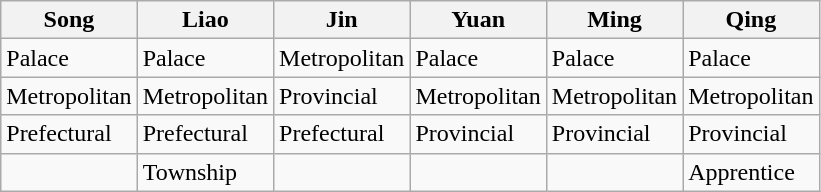<table class="wikitable">
<tr>
<th>Song</th>
<th>Liao</th>
<th>Jin</th>
<th>Yuan</th>
<th>Ming</th>
<th>Qing</th>
</tr>
<tr>
<td>Palace</td>
<td>Palace</td>
<td>Metropolitan</td>
<td>Palace</td>
<td>Palace</td>
<td>Palace</td>
</tr>
<tr>
<td>Metropolitan</td>
<td>Metropolitan</td>
<td>Provincial</td>
<td>Metropolitan</td>
<td>Metropolitan</td>
<td>Metropolitan</td>
</tr>
<tr>
<td>Prefectural</td>
<td>Prefectural</td>
<td>Prefectural</td>
<td>Provincial</td>
<td>Provincial</td>
<td>Provincial</td>
</tr>
<tr>
<td></td>
<td>Township</td>
<td></td>
<td></td>
<td></td>
<td>Apprentice</td>
</tr>
</table>
